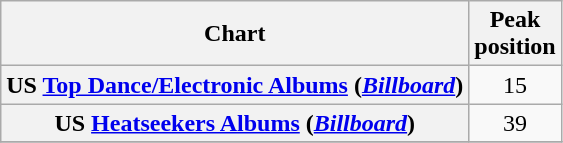<table class="wikitable plainrowheaders sortable" style="text-align:center;" border="1">
<tr>
<th scope="col">Chart</th>
<th scope="col">Peak<br>position</th>
</tr>
<tr>
<th scope="row">US <a href='#'>Top Dance/Electronic Albums</a> (<em><a href='#'>Billboard</a></em>)</th>
<td>15</td>
</tr>
<tr>
<th scope="row">US <a href='#'>Heatseekers Albums</a> (<em><a href='#'>Billboard</a></em>)</th>
<td>39</td>
</tr>
<tr>
</tr>
</table>
